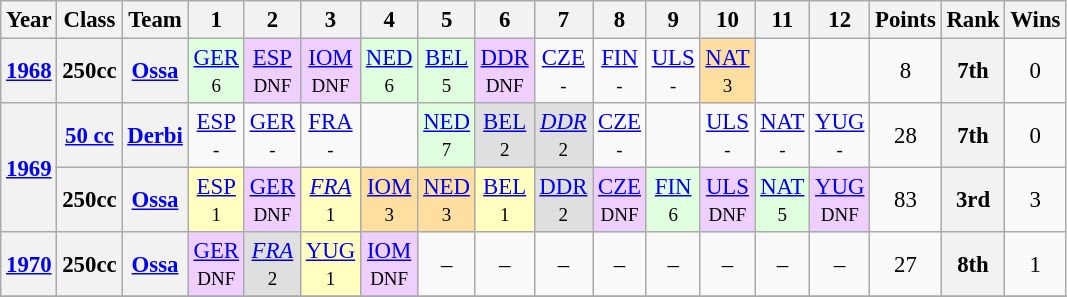<table class="wikitable" style="text-align:center; font-size:95%">
<tr>
<th>Year</th>
<th>Class</th>
<th>Team</th>
<th>1</th>
<th>2</th>
<th>3</th>
<th>4</th>
<th>5</th>
<th>6</th>
<th>7</th>
<th>8</th>
<th>9</th>
<th>10</th>
<th>11</th>
<th>12</th>
<th>Points</th>
<th>Rank</th>
<th>Wins</th>
</tr>
<tr>
<th><a href='#'>1968</a></th>
<th>250cc</th>
<th><a href='#'>Ossa</a></th>
<td style="background:#DFFFDF;"><a href='#'>GER</a><br><small>6</small></td>
<td style="background:#EFCFFF;"><a href='#'>ESP</a><br><small>DNF</small></td>
<td style="background:#EFCFFF;"><a href='#'>IOM</a><br><small>DNF</small></td>
<td style="background:#DFFFDF;"><a href='#'>NED</a><br><small>6</small></td>
<td style="background:#DFFFDF;"><a href='#'>BEL</a><br><small>5</small></td>
<td style="background:#EFCFFF;"><a href='#'>DDR</a><br><small>DNF</small></td>
<td><a href='#'>CZE</a><br><small>-</small></td>
<td><a href='#'>FIN</a><br><small>-</small></td>
<td><a href='#'>ULS</a><br><small>-</small></td>
<td style="background:#FFDF9F;"><a href='#'>NAT</a><br><small>3</small></td>
<td></td>
<td></td>
<td>8</td>
<th>7th</th>
<td>0</td>
</tr>
<tr>
<th rowspan=2><a href='#'>1969</a></th>
<th><a href='#'>50&nbsp;cc</a></th>
<th><a href='#'>Derbi</a></th>
<td><a href='#'>ESP</a><br><small>-</small></td>
<td><a href='#'>GER</a><br><small>-</small></td>
<td><a href='#'>FRA</a><br><small>-</small></td>
<td></td>
<td style="background:#DFFFDF;"><a href='#'>NED</a><br><small>7</small></td>
<td style="background:#DFDFDF;"><a href='#'>BEL</a><br><small>2</small></td>
<td style="background:#DFDFDF;"><em><a href='#'>DDR</a></em><br><small>2</small></td>
<td><a href='#'>CZE</a><br><small>-</small></td>
<td></td>
<td><a href='#'>ULS</a><br><small>-</small></td>
<td><a href='#'>NAT</a><br><small>-</small></td>
<td><a href='#'>YUG</a><br><small>-</small></td>
<td>28</td>
<th>7th</th>
<td>0</td>
</tr>
<tr>
<th>250cc</th>
<th><a href='#'>Ossa</a></th>
<td style="background:#FFFFBF;"><a href='#'>ESP</a><br><small>1</small></td>
<td style="background:#EFCFFF;"><a href='#'>GER</a><br><small>DNF</small></td>
<td style="background:#FFFFBF;"><em><a href='#'>FRA</a></em><br><small>1</small></td>
<td style="background:#FFDF9F;"><a href='#'>IOM</a><br><small>3</small></td>
<td style="background:#FFDF9F;"><a href='#'>NED</a><br><small>3</small></td>
<td style="background:#FFFFBF;"><a href='#'>BEL</a><br><small>1</small></td>
<td style="background:#DFDFDF;"><a href='#'>DDR</a><br><small>2</small></td>
<td style="background:#EFCFFF;"><a href='#'>CZE</a><br><small>DNF</small></td>
<td style="background:#DFFFDF;"><a href='#'>FIN</a><br><small>6</small></td>
<td style="background:#EFCFFF;"><a href='#'>ULS</a><br><small>DNF</small></td>
<td style="background:#DFFFDF;"><a href='#'>NAT</a><br><small>5</small></td>
<td style="background:#EFCFFF;"><a href='#'>YUG</a><br><small>DNF</small></td>
<td>83</td>
<th>3rd</th>
<td>3</td>
</tr>
<tr>
<th><a href='#'>1970</a></th>
<th>250cc</th>
<th><a href='#'>Ossa</a></th>
<td style="background:#EFCFFF;"><a href='#'>GER</a><br><small>DNF</small></td>
<td style="background:#DFDFDF;"><em><a href='#'>FRA</a></em><br><small>2</small></td>
<td style="background:#FFFFBF;"><a href='#'>YUG</a><br><small>1</small></td>
<td style="background:#EFCFFF;"><a href='#'>IOM</a><br><small>DNF</small></td>
<td>–</td>
<td>–</td>
<td>–</td>
<td>–</td>
<td>–</td>
<td>–</td>
<td>–</td>
<td>–</td>
<td>27</td>
<th>8th</th>
<td>1</td>
</tr>
<tr>
</tr>
</table>
